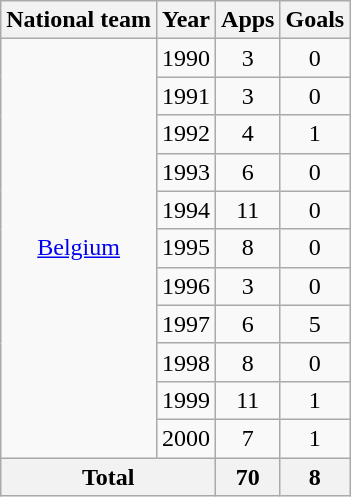<table class="wikitable" style="text-align:center">
<tr>
<th>National team</th>
<th>Year</th>
<th>Apps</th>
<th>Goals</th>
</tr>
<tr>
<td rowspan="11"><a href='#'>Belgium</a></td>
<td>1990</td>
<td>3</td>
<td>0</td>
</tr>
<tr>
<td>1991</td>
<td>3</td>
<td>0</td>
</tr>
<tr>
<td>1992</td>
<td>4</td>
<td>1</td>
</tr>
<tr>
<td>1993</td>
<td>6</td>
<td>0</td>
</tr>
<tr>
<td>1994</td>
<td>11</td>
<td>0</td>
</tr>
<tr>
<td>1995</td>
<td>8</td>
<td>0</td>
</tr>
<tr>
<td>1996</td>
<td>3</td>
<td>0</td>
</tr>
<tr>
<td>1997</td>
<td>6</td>
<td>5</td>
</tr>
<tr>
<td>1998</td>
<td>8</td>
<td>0</td>
</tr>
<tr>
<td>1999</td>
<td>11</td>
<td>1</td>
</tr>
<tr>
<td>2000</td>
<td>7</td>
<td>1</td>
</tr>
<tr>
<th colspan="2">Total</th>
<th>70</th>
<th>8</th>
</tr>
</table>
